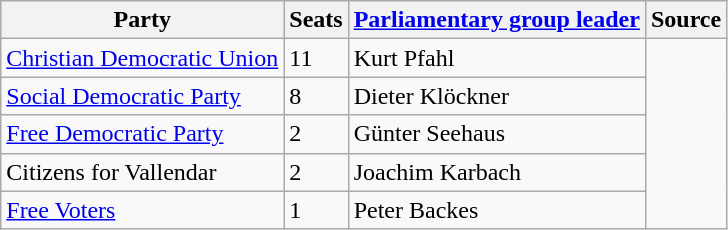<table class="wikitable">
<tr>
<th>Party</th>
<th>Seats</th>
<th><a href='#'>Parliamentary group leader</a></th>
<th>Source</th>
</tr>
<tr>
<td><a href='#'>Christian Democratic Union</a></td>
<td>11</td>
<td>Kurt Pfahl</td>
<td rowspan="5"></td>
</tr>
<tr>
<td><a href='#'>Social Democratic Party</a></td>
<td>8</td>
<td>Dieter Klöckner</td>
</tr>
<tr>
<td><a href='#'>Free Democratic Party</a></td>
<td>2</td>
<td>Günter Seehaus</td>
</tr>
<tr>
<td>Citizens for Vallendar</td>
<td>2</td>
<td>Joachim Karbach</td>
</tr>
<tr>
<td><a href='#'>Free Voters</a></td>
<td>1</td>
<td>Peter Backes</td>
</tr>
</table>
